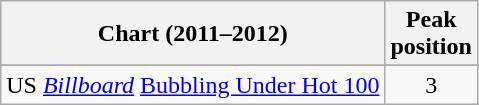<table class="wikitable sortable">
<tr>
<th align="left">Chart (2011–2012)</th>
<th align="center">Peak<br>position</th>
</tr>
<tr>
</tr>
<tr>
</tr>
<tr>
<td>US <em><a href='#'>Billboard</a></em> <a href='#'>Bubbling Under Hot 100</a></td>
<td align="center">3</td>
</tr>
</table>
